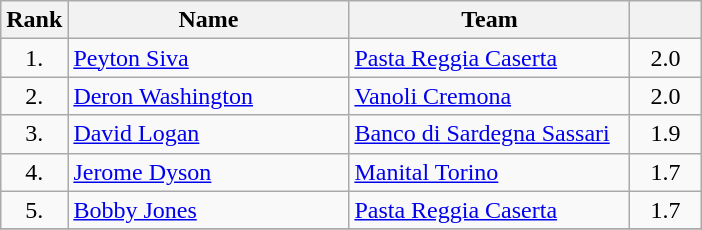<table class="wikitable" style="text-align: center;">
<tr>
<th>Rank</th>
<th width=180>Name</th>
<th width=180>Team</th>
<th width=40></th>
</tr>
<tr>
<td>1.</td>
<td align="left"> <a href='#'>Peyton Siva</a></td>
<td style="text-align:left;"><a href='#'>Pasta Reggia Caserta</a></td>
<td>2.0</td>
</tr>
<tr>
<td>2.</td>
<td align="left"> <a href='#'>Deron Washington</a></td>
<td style="text-align:left;"><a href='#'>Vanoli Cremona</a></td>
<td>2.0</td>
</tr>
<tr>
<td>3.</td>
<td align="left"> <a href='#'>David Logan</a></td>
<td style="text-align:left;"><a href='#'>Banco di Sardegna Sassari</a></td>
<td>1.9</td>
</tr>
<tr>
<td>4.</td>
<td align="left"> <a href='#'>Jerome Dyson</a></td>
<td style="text-align:left;"><a href='#'>Manital Torino</a></td>
<td>1.7</td>
</tr>
<tr>
<td>5.</td>
<td align="left"> <a href='#'>Bobby Jones</a></td>
<td style="text-align:left;"><a href='#'>Pasta Reggia Caserta</a></td>
<td>1.7</td>
</tr>
<tr>
</tr>
</table>
